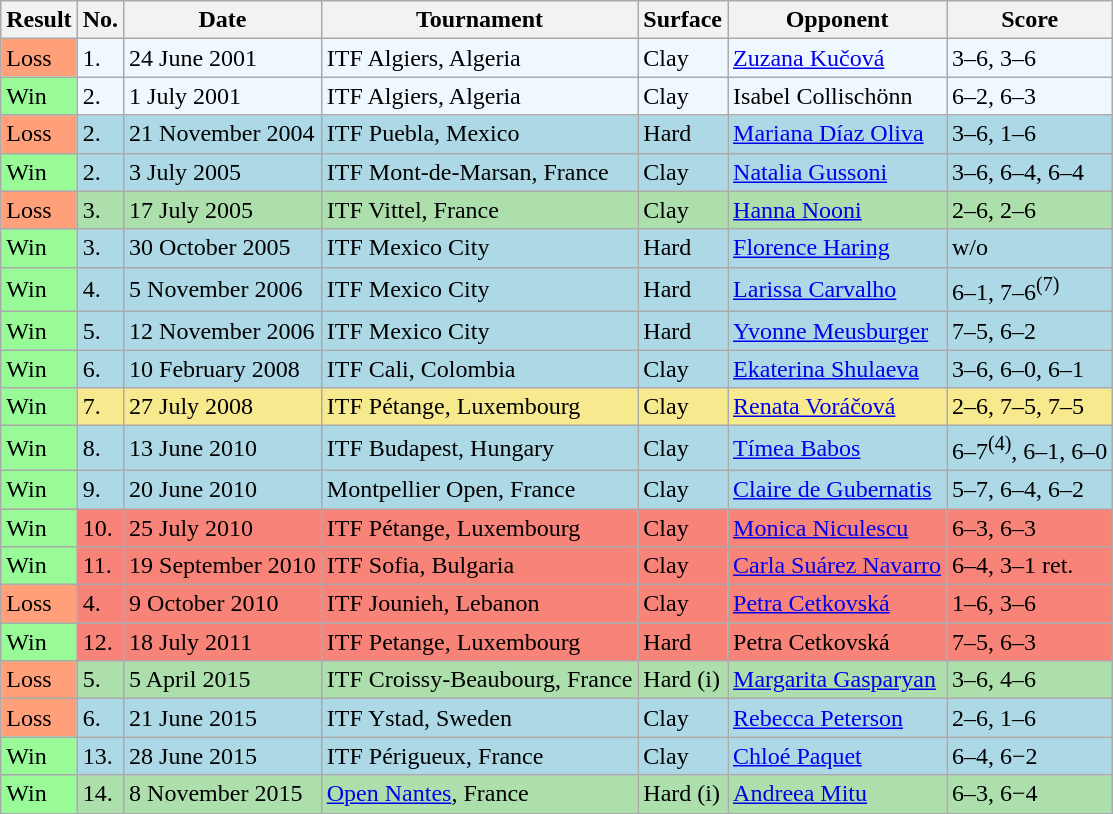<table class="sortable wikitable">
<tr>
<th>Result</th>
<th>No.</th>
<th>Date</th>
<th>Tournament</th>
<th>Surface</th>
<th>Opponent</th>
<th class="unsortable">Score</th>
</tr>
<tr bgcolor=#f0f8ff>
<td bgcolor=FFA07A>Loss</td>
<td>1.</td>
<td>24 June 2001</td>
<td>ITF Algiers, Algeria</td>
<td>Clay</td>
<td> <a href='#'>Zuzana Kučová</a></td>
<td>3–6, 3–6</td>
</tr>
<tr bgcolor=#f0f8ff>
<td bgcolor=#98fb98>Win</td>
<td>2.</td>
<td>1 July 2001</td>
<td>ITF Algiers, Algeria</td>
<td>Clay</td>
<td> Isabel Collischönn</td>
<td>6–2, 6–3</td>
</tr>
<tr bgcolor=lightblue>
<td bgcolor=FFA07A>Loss</td>
<td>2.</td>
<td>21 November 2004</td>
<td>ITF Puebla, Mexico</td>
<td>Hard</td>
<td> <a href='#'>Mariana Díaz Oliva</a></td>
<td>3–6, 1–6</td>
</tr>
<tr bgcolor=lightblue>
<td bgcolor=#98fb98>Win</td>
<td>2.</td>
<td>3 July 2005</td>
<td>ITF Mont-de-Marsan, France</td>
<td>Clay</td>
<td> <a href='#'>Natalia Gussoni</a></td>
<td>3–6, 6–4, 6–4</td>
</tr>
<tr bgcolor=#ADDFAD>
<td bgcolor=FFA07A>Loss</td>
<td>3.</td>
<td>17 July 2005</td>
<td>ITF Vittel, France</td>
<td>Clay</td>
<td> <a href='#'>Hanna Nooni</a></td>
<td>2–6, 2–6</td>
</tr>
<tr bgcolor=lightblue>
<td bgcolor=#98fb98>Win</td>
<td>3.</td>
<td>30 October 2005</td>
<td>ITF Mexico City</td>
<td>Hard</td>
<td> <a href='#'>Florence Haring</a></td>
<td>w/o</td>
</tr>
<tr bgcolor=lightblue>
<td bgcolor=#98fb98>Win</td>
<td>4.</td>
<td>5 November 2006</td>
<td>ITF Mexico City</td>
<td>Hard</td>
<td> <a href='#'>Larissa Carvalho</a></td>
<td>6–1, 7–6<sup>(7)</sup></td>
</tr>
<tr bgcolor=lightblue>
<td bgcolor=#98fb98>Win</td>
<td>5.</td>
<td>12 November 2006</td>
<td>ITF Mexico City</td>
<td>Hard</td>
<td> <a href='#'>Yvonne Meusburger</a></td>
<td>7–5, 6–2</td>
</tr>
<tr bgcolor=lightblue>
<td bgcolor=#98fb98>Win</td>
<td>6.</td>
<td>10 February 2008</td>
<td>ITF Cali, Colombia</td>
<td>Clay</td>
<td> <a href='#'>Ekaterina Shulaeva</a></td>
<td>3–6, 6–0, 6–1</td>
</tr>
<tr bgcolor=#F7E98E>
<td bgcolor=#98fb98>Win</td>
<td>7.</td>
<td>27 July 2008</td>
<td>ITF Pétange, Luxembourg</td>
<td>Clay</td>
<td> <a href='#'>Renata Voráčová</a></td>
<td>2–6, 7–5, 7–5</td>
</tr>
<tr bgcolor=lightblue>
<td bgcolor=#98fb98>Win</td>
<td>8.</td>
<td>13 June 2010</td>
<td>ITF Budapest, Hungary</td>
<td>Clay</td>
<td> <a href='#'>Tímea Babos</a></td>
<td>6–7<sup>(4)</sup>, 6–1, 6–0</td>
</tr>
<tr bgcolor=lightblue>
<td bgcolor=#98fb98>Win</td>
<td>9.</td>
<td>20 June 2010</td>
<td>Montpellier Open, France</td>
<td>Clay</td>
<td> <a href='#'>Claire de Gubernatis</a></td>
<td>5–7, 6–4, 6–2</td>
</tr>
<tr bgcolor=#F88379>
<td bgcolor=#98fb98>Win</td>
<td>10.</td>
<td>25 July 2010</td>
<td>ITF Pétange, Luxembourg</td>
<td>Clay</td>
<td> <a href='#'>Monica Niculescu</a></td>
<td>6–3, 6–3</td>
</tr>
<tr bgcolor=#F88379>
<td bgcolor=#98fb98>Win</td>
<td>11.</td>
<td>19 September 2010</td>
<td>ITF Sofia, Bulgaria</td>
<td>Clay</td>
<td> <a href='#'>Carla Suárez Navarro</a></td>
<td>6–4, 3–1 ret.</td>
</tr>
<tr bgcolor=#F88379>
<td bgcolor=FFA07A>Loss</td>
<td>4.</td>
<td>9 October 2010</td>
<td>ITF Jounieh, Lebanon</td>
<td>Clay</td>
<td> <a href='#'>Petra Cetkovská</a></td>
<td>1–6, 3–6</td>
</tr>
<tr bgcolor=#F88379>
<td bgcolor=#98fb98>Win</td>
<td>12.</td>
<td>18 July 2011</td>
<td>ITF Petange, Luxembourg</td>
<td>Hard</td>
<td> Petra Cetkovská</td>
<td>7–5, 6–3</td>
</tr>
<tr bgcolor="#addfad">
<td bgcolor=FFA07A>Loss</td>
<td>5.</td>
<td>5 April 2015</td>
<td>ITF Croissy-Beaubourg, France</td>
<td>Hard (i)</td>
<td> <a href='#'>Margarita Gasparyan</a></td>
<td>3–6, 4–6</td>
</tr>
<tr style="background:lightblue;">
<td bgcolor=FFA07A>Loss</td>
<td>6.</td>
<td>21 June 2015</td>
<td>ITF Ystad, Sweden</td>
<td>Clay</td>
<td> <a href='#'>Rebecca Peterson</a></td>
<td>2–6, 1–6</td>
</tr>
<tr style="background:lightblue;">
<td bgcolor=#98fb98>Win</td>
<td>13.</td>
<td>28 June 2015</td>
<td>ITF Périgueux, France</td>
<td>Clay</td>
<td> <a href='#'>Chloé Paquet</a></td>
<td>6–4, 6−2</td>
</tr>
<tr bgcolor="#ADDFAD">
<td bgcolor=#98fb98>Win</td>
<td>14.</td>
<td>8 November 2015</td>
<td><a href='#'>Open Nantes</a>, France</td>
<td>Hard (i)</td>
<td> <a href='#'>Andreea Mitu</a></td>
<td>6–3, 6−4</td>
</tr>
</table>
